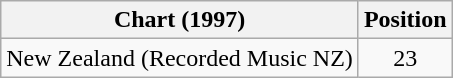<table class="wikitable">
<tr>
<th>Chart (1997)</th>
<th>Position</th>
</tr>
<tr>
<td>New Zealand (Recorded Music NZ)</td>
<td align="center">23</td>
</tr>
</table>
